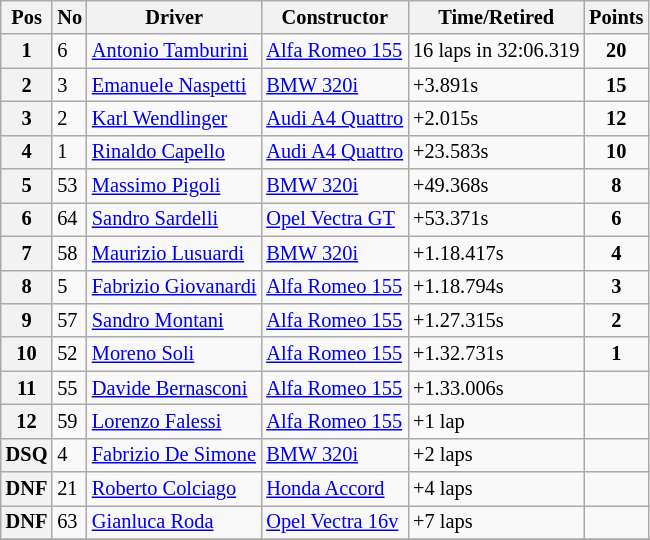<table class="wikitable" style="font-size: 85%;">
<tr>
<th>Pos</th>
<th>No</th>
<th>Driver</th>
<th>Constructor</th>
<th>Time/Retired</th>
<th>Points</th>
</tr>
<tr>
<th>1</th>
<td>6</td>
<td> <a href='#'>Antonio Tamburini</a></td>
<td><a href='#'>Alfa Romeo 155</a></td>
<td>16 laps in 32:06.319</td>
<td align=center><strong>20</strong></td>
</tr>
<tr>
<th>2</th>
<td>3</td>
<td> <a href='#'>Emanuele Naspetti</a></td>
<td><a href='#'>BMW 320i</a></td>
<td>+3.891s</td>
<td align=center><strong>15</strong></td>
</tr>
<tr>
<th>3</th>
<td>2</td>
<td> <a href='#'>Karl Wendlinger</a></td>
<td><a href='#'>Audi A4 Quattro</a></td>
<td>+2.015s</td>
<td align=center><strong>12</strong></td>
</tr>
<tr>
<th>4</th>
<td>1</td>
<td> <a href='#'>Rinaldo Capello</a></td>
<td><a href='#'>Audi A4 Quattro</a></td>
<td>+23.583s</td>
<td align=center><strong>10</strong></td>
</tr>
<tr>
<th>5</th>
<td>53</td>
<td> <a href='#'>Massimo Pigoli</a></td>
<td><a href='#'>BMW 320i</a></td>
<td>+49.368s</td>
<td align=center><strong>8</strong></td>
</tr>
<tr>
<th>6</th>
<td>64</td>
<td> <a href='#'>Sandro Sardelli</a></td>
<td><a href='#'> Opel Vectra GT</a></td>
<td>+53.371s</td>
<td align=center><strong>6</strong></td>
</tr>
<tr>
<th>7</th>
<td>58</td>
<td> <a href='#'>Maurizio Lusuardi</a></td>
<td><a href='#'>BMW 320i</a></td>
<td>+1.18.417s</td>
<td align=center><strong>4</strong></td>
</tr>
<tr>
<th>8</th>
<td>5</td>
<td> <a href='#'>Fabrizio Giovanardi</a></td>
<td><a href='#'>Alfa Romeo 155</a></td>
<td>+1.18.794s</td>
<td align=center><strong>3</strong></td>
</tr>
<tr>
<th>9</th>
<td>57</td>
<td> <a href='#'>Sandro Montani</a></td>
<td><a href='#'>Alfa Romeo 155</a></td>
<td>+1.27.315s</td>
<td align=center><strong>2</strong></td>
</tr>
<tr>
<th>10</th>
<td>52</td>
<td> <a href='#'>Moreno Soli</a></td>
<td><a href='#'>Alfa Romeo 155</a></td>
<td>+1.32.731s</td>
<td align=center><strong>1</strong></td>
</tr>
<tr>
<th>11</th>
<td>55</td>
<td> <a href='#'>Davide Bernasconi</a></td>
<td><a href='#'>Alfa Romeo 155</a></td>
<td>+1.33.006s</td>
<td></td>
</tr>
<tr>
<th>12</th>
<td>59</td>
<td> <a href='#'>Lorenzo Falessi</a></td>
<td><a href='#'>Alfa Romeo 155</a></td>
<td>+1 lap</td>
<td></td>
</tr>
<tr>
<th>DSQ</th>
<td>4</td>
<td> <a href='#'>Fabrizio De Simone</a></td>
<td><a href='#'>BMW 320i</a></td>
<td>+2 laps</td>
<td></td>
</tr>
<tr>
<th>DNF</th>
<td>21</td>
<td> <a href='#'>Roberto Colciago</a></td>
<td><a href='#'>Honda Accord</a></td>
<td>+4 laps</td>
<td></td>
</tr>
<tr>
<th>DNF</th>
<td>63</td>
<td> <a href='#'>Gianluca Roda</a></td>
<td><a href='#'> Opel Vectra 16v</a></td>
<td>+7 laps</td>
<td></td>
</tr>
<tr>
</tr>
</table>
